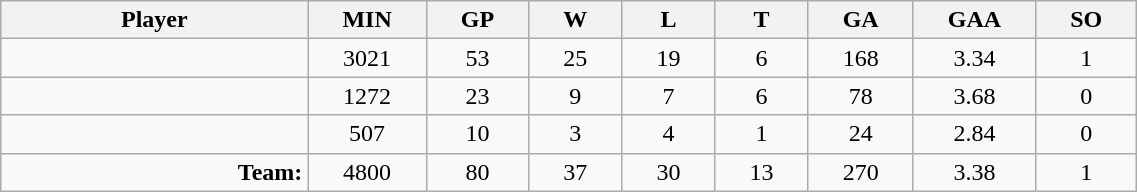<table class="wikitable sortable" width="60%">
<tr>
<th bgcolor="#DDDDFF" width="10%">Player</th>
<th width="3%" bgcolor="#DDDDFF" title="Minutes played">MIN</th>
<th width="3%" bgcolor="#DDDDFF" title="Games played in">GP</th>
<th width="3%" bgcolor="#DDDDFF" title="Wins">W</th>
<th width="3%" bgcolor="#DDDDFF"title="Losses">L</th>
<th width="3%" bgcolor="#DDDDFF" title="Ties">T</th>
<th width="3%" bgcolor="#DDDDFF" title="Goals against">GA</th>
<th width="3%" bgcolor="#DDDDFF" title="Goals against average">GAA</th>
<th width="3%" bgcolor="#DDDDFF"title="Shut-outs">SO</th>
</tr>
<tr align="center">
<td align="right"></td>
<td>3021</td>
<td>53</td>
<td>25</td>
<td>19</td>
<td>6</td>
<td>168</td>
<td>3.34</td>
<td>1</td>
</tr>
<tr align="center">
<td align="right"></td>
<td>1272</td>
<td>23</td>
<td>9</td>
<td>7</td>
<td>6</td>
<td>78</td>
<td>3.68</td>
<td>0</td>
</tr>
<tr align="center">
<td align="right"></td>
<td>507</td>
<td>10</td>
<td>3</td>
<td>4</td>
<td>1</td>
<td>24</td>
<td>2.84</td>
<td>0</td>
</tr>
<tr align="center">
<td align="right"><strong>Team:</strong></td>
<td>4800</td>
<td>80</td>
<td>37</td>
<td>30</td>
<td>13</td>
<td>270</td>
<td>3.38</td>
<td>1</td>
</tr>
</table>
